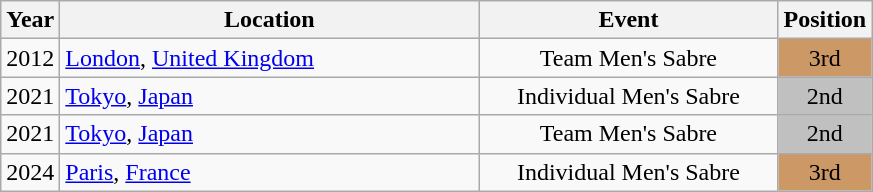<table class="wikitable" style="text-align:center;">
<tr>
<th>Year</th>
<th style="width:17em">Location</th>
<th style="width:12em">Event</th>
<th>Position</th>
</tr>
<tr>
<td rowspan="1">2012</td>
<td rowspan="1" align="left"> <a href='#'>London</a>, <a href='#'>United Kingdom</a></td>
<td>Team Men's Sabre</td>
<td bgcolor=CC9966>3rd</td>
</tr>
<tr>
<td>2021</td>
<td rowspan="1" align="left"> <a href='#'>Tokyo</a>, <a href='#'>Japan</a></td>
<td>Individual Men's Sabre</td>
<td bgcolor="silver">2nd</td>
</tr>
<tr>
<td rowspan="1">2021</td>
<td rowspan="1" align="left"> <a href='#'>Tokyo</a>, <a href='#'>Japan</a></td>
<td>Team Men's Sabre</td>
<td bgcolor="silver">2nd</td>
</tr>
<tr>
<td rowspan="1">2024</td>
<td rowspan="1" align="left"> <a href='#'>Paris</a>, <a href='#'>France</a></td>
<td>Individual Men's Sabre</td>
<td bgcolor=CC9966>3rd</td>
</tr>
</table>
